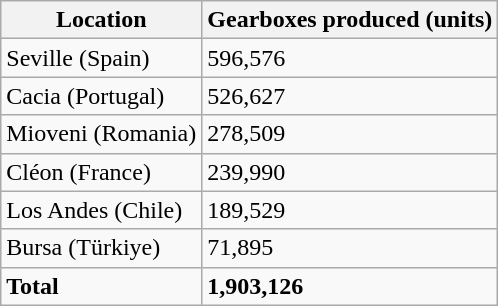<table class="wikitable">
<tr>
<th>Location</th>
<th>Gearboxes produced (units)</th>
</tr>
<tr>
<td>Seville (Spain)</td>
<td>596,576</td>
</tr>
<tr>
<td>Cacia (Portugal)</td>
<td>526,627</td>
</tr>
<tr>
<td>Mioveni (Romania)</td>
<td>278,509</td>
</tr>
<tr>
<td>Cléon (France)</td>
<td>239,990</td>
</tr>
<tr>
<td>Los Andes (Chile)</td>
<td>189,529</td>
</tr>
<tr>
<td>Bursa (Türkiye)</td>
<td>71,895</td>
</tr>
<tr>
<td><strong>Total</strong></td>
<td><strong>1,903,126</strong></td>
</tr>
</table>
